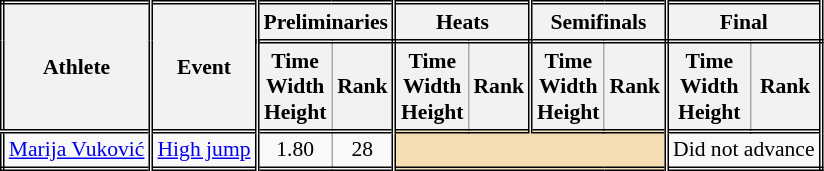<table class=wikitable style="font-size:90%; border: double;">
<tr>
<th rowspan="2" style="border-right:double">Athlete</th>
<th rowspan="2" style="border-right:double">Event</th>
<th colspan="2" style="border-right:double; border-bottom:double;">Preliminaries</th>
<th colspan="2" style="border-right:double; border-bottom:double;">Heats</th>
<th colspan="2" style="border-right:double; border-bottom:double;">Semifinals</th>
<th colspan="2" style="border-right:double; border-bottom:double;">Final</th>
</tr>
<tr>
<th>Time<br>Width<br>Height</th>
<th style="border-right:double">Rank</th>
<th>Time<br>Width<br>Height</th>
<th style="border-right:double">Rank</th>
<th>Time<br>Width<br>Height</th>
<th style="border-right:double">Rank</th>
<th>Time<br>Width<br>Height</th>
<th style="border-right:double">Rank</th>
</tr>
<tr style="border-top: double;">
<td style="border-right:double"><a href='#'>Marija Vuković</a></td>
<td style="border-right:double"><a href='#'>High jump</a></td>
<td align=center>1.80</td>
<td align=center style="border-right:double">28</td>
<td style="border-right:double" colspan= 4 bgcolor="wheat"></td>
<td colspan="2" align=center>Did not advance</td>
</tr>
</table>
